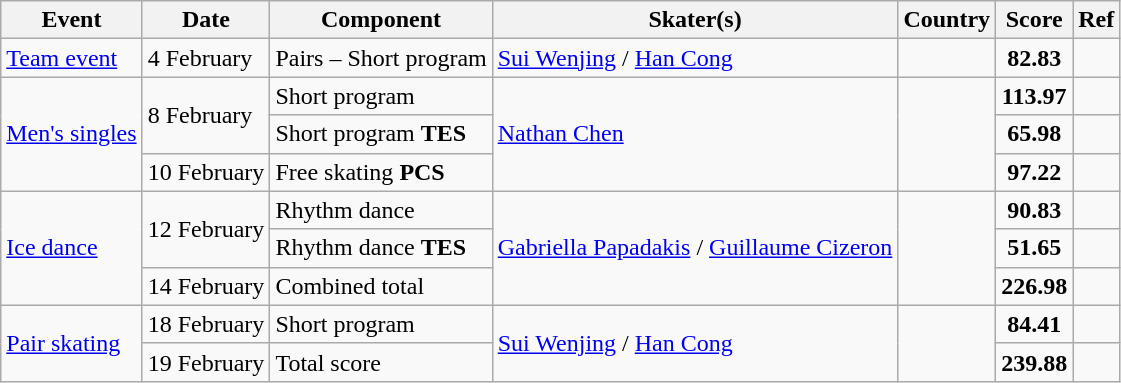<table class="wikitable sortable">
<tr>
<th>Event</th>
<th>Date</th>
<th>Component</th>
<th>Skater(s)</th>
<th>Country</th>
<th>Score</th>
<th>Ref</th>
</tr>
<tr>
<td><a href='#'>Team event</a></td>
<td>4 February</td>
<td>Pairs – Short program</td>
<td><a href='#'>Sui Wenjing</a> / <a href='#'>Han Cong</a></td>
<td></td>
<td align=center><strong>82.83</strong></td>
<td></td>
</tr>
<tr>
<td rowspan=3><a href='#'>Men's singles</a></td>
<td rowspan=2>8 February</td>
<td>Short program</td>
<td rowspan=3><a href='#'>Nathan Chen</a></td>
<td rowspan=3></td>
<td align=center><strong>113.97</strong></td>
<td></td>
</tr>
<tr>
<td>Short program <strong>TES</strong></td>
<td align=center><strong>65.98</strong></td>
<td></td>
</tr>
<tr>
<td>10 February</td>
<td>Free skating <strong>PCS</strong></td>
<td align=center><strong>97.22</strong></td>
<td></td>
</tr>
<tr>
<td rowspan=3><a href='#'>Ice dance</a></td>
<td rowspan=2>12 February</td>
<td>Rhythm dance</td>
<td rowspan=3><a href='#'>Gabriella Papadakis</a> / <a href='#'>Guillaume Cizeron</a></td>
<td rowspan=3></td>
<td align=center><strong>90.83</strong></td>
<td></td>
</tr>
<tr>
<td>Rhythm dance <strong>TES</strong></td>
<td align=center><strong>51.65</strong></td>
<td></td>
</tr>
<tr>
<td>14 February</td>
<td>Combined total</td>
<td align=center><strong>226.98</strong></td>
<td></td>
</tr>
<tr>
<td rowspan=2><a href='#'>Pair skating</a></td>
<td>18 February</td>
<td>Short program</td>
<td rowspan=2><a href='#'>Sui Wenjing</a> / <a href='#'>Han Cong</a></td>
<td rowspan=2></td>
<td align=center><strong>84.41</strong></td>
<td></td>
</tr>
<tr>
<td>19 February</td>
<td>Total score</td>
<td align=center><strong>239.88</strong></td>
<td></td>
</tr>
</table>
